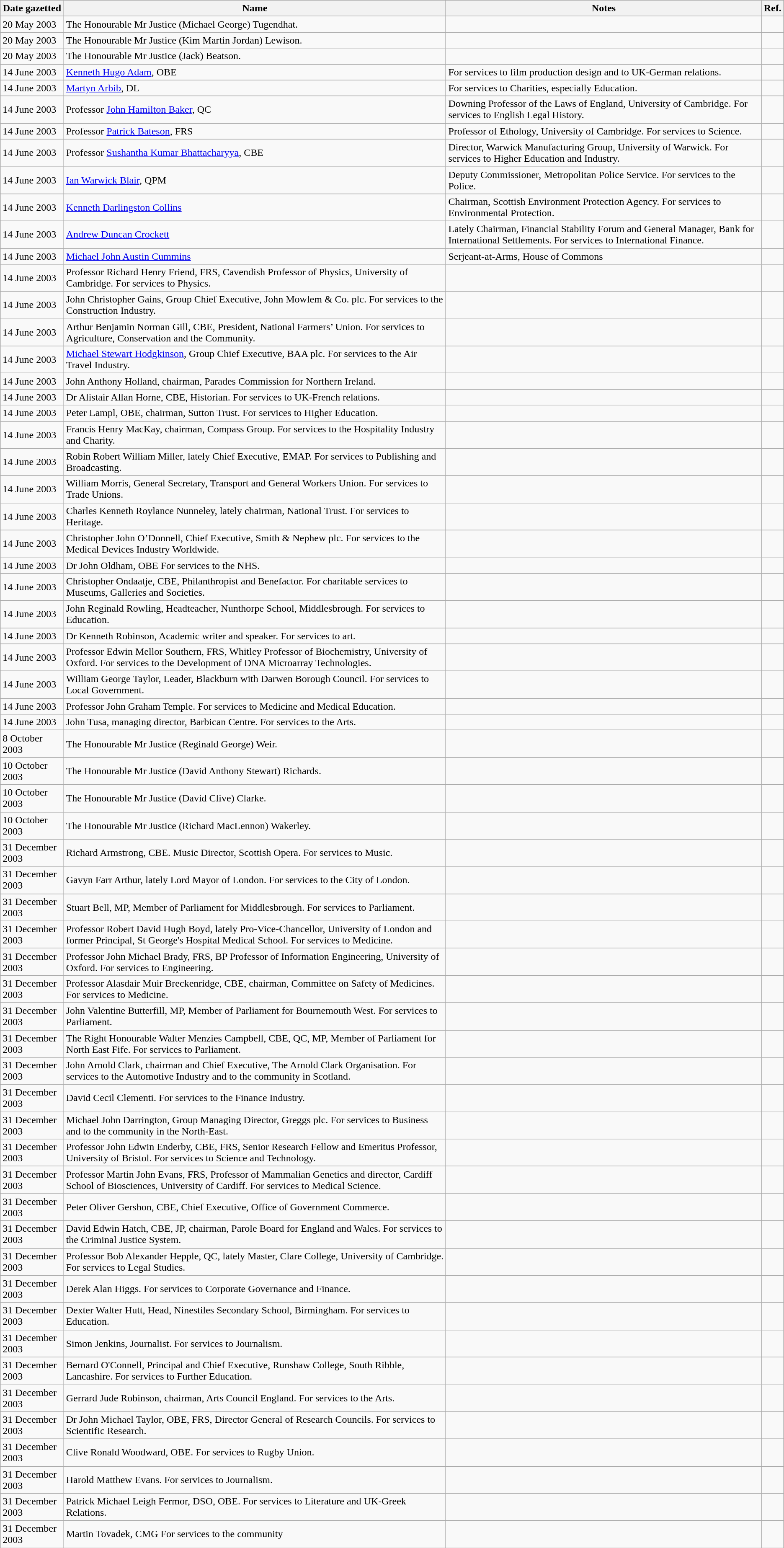<table class="wikitable">
<tr>
<th>Date gazetted</th>
<th>Name</th>
<th>Notes</th>
<th>Ref.</th>
</tr>
<tr>
<td>20 May 2003</td>
<td>The Honourable Mr Justice (Michael George) Tugendhat.</td>
<td></td>
<td></td>
</tr>
<tr>
<td>20 May 2003</td>
<td>The Honourable Mr Justice (Kim Martin Jordan) Lewison.</td>
<td></td>
<td></td>
</tr>
<tr>
<td>20 May 2003</td>
<td>The Honourable Mr Justice (Jack) Beatson.</td>
<td></td>
<td></td>
</tr>
<tr>
<td>14 June 2003</td>
<td><a href='#'>Kenneth Hugo Adam</a>, OBE</td>
<td>For services to film production design and to UK-German relations.</td>
<td></td>
</tr>
<tr>
<td>14 June 2003</td>
<td><a href='#'>Martyn Arbib</a>, DL</td>
<td>For services to Charities, especially Education.</td>
<td></td>
</tr>
<tr>
<td>14 June 2003</td>
<td>Professor <a href='#'>John Hamilton Baker</a>, QC</td>
<td>Downing Professor of the Laws of England, University of Cambridge. For services to English Legal History.</td>
<td></td>
</tr>
<tr>
<td>14 June 2003</td>
<td>Professor <a href='#'>Patrick Bateson</a>, FRS</td>
<td>Professor of Ethology, University of Cambridge. For services to Science.</td>
<td></td>
</tr>
<tr>
<td>14 June 2003</td>
<td>Professor <a href='#'>Sushantha Kumar Bhattacharyya</a>, CBE</td>
<td>Director, Warwick Manufacturing Group, University of Warwick. For services to Higher Education and Industry.</td>
<td></td>
</tr>
<tr>
<td>14 June 2003</td>
<td><a href='#'>Ian Warwick Blair</a>, QPM</td>
<td>Deputy Commissioner, Metropolitan Police Service. For services to the Police.</td>
<td></td>
</tr>
<tr>
<td>14 June 2003</td>
<td><a href='#'>Kenneth Darlingston Collins</a></td>
<td>Chairman, Scottish Environment Protection Agency. For services to Environmental Protection.</td>
<td></td>
</tr>
<tr>
<td>14 June 2003</td>
<td><a href='#'>Andrew Duncan Crockett</a></td>
<td>Lately Chairman, Financial Stability Forum and General Manager, Bank for International Settlements. For services to International Finance.</td>
<td></td>
</tr>
<tr>
<td>14 June 2003</td>
<td><a href='#'>Michael John Austin Cummins</a></td>
<td>Serjeant-at-Arms, House of Commons</td>
<td></td>
</tr>
<tr>
<td>14 June 2003</td>
<td>Professor Richard Henry Friend, FRS, Cavendish Professor of Physics, University of Cambridge. For services to Physics.</td>
<td></td>
<td></td>
</tr>
<tr>
<td>14 June 2003</td>
<td>John Christopher Gains, Group Chief Executive, John Mowlem & Co. plc. For services to the Construction Industry.</td>
<td></td>
<td></td>
</tr>
<tr>
<td>14 June 2003</td>
<td>Arthur Benjamin Norman Gill, CBE, President, National Farmers’ Union. For services to Agriculture, Conservation and the Community.</td>
<td></td>
<td></td>
</tr>
<tr>
<td>14 June 2003</td>
<td><a href='#'>Michael Stewart Hodgkinson</a>, Group Chief Executive, BAA plc. For services to the Air Travel Industry.</td>
<td></td>
<td></td>
</tr>
<tr>
<td>14 June 2003</td>
<td>John Anthony Holland, chairman, Parades Commission for Northern Ireland.</td>
<td></td>
<td></td>
</tr>
<tr>
<td>14 June 2003</td>
<td>Dr Alistair Allan Horne, CBE, Historian. For services to UK-French relations.</td>
<td></td>
<td></td>
</tr>
<tr>
<td>14 June 2003</td>
<td>Peter Lampl, OBE, chairman, Sutton Trust. For services to Higher Education.</td>
<td></td>
<td></td>
</tr>
<tr>
<td>14 June 2003</td>
<td>Francis Henry MacKay, chairman, Compass Group. For services to the Hospitality Industry and Charity.</td>
<td></td>
<td></td>
</tr>
<tr>
<td>14 June 2003</td>
<td>Robin Robert William Miller, lately Chief Executive, EMAP. For services to Publishing and Broadcasting.</td>
<td></td>
<td></td>
</tr>
<tr>
<td>14 June 2003</td>
<td>William Morris, General Secretary, Transport and General Workers Union. For services to Trade Unions.</td>
<td></td>
<td></td>
</tr>
<tr>
<td>14 June 2003</td>
<td>Charles Kenneth Roylance Nunneley, lately chairman, National Trust. For services to Heritage.</td>
<td></td>
<td></td>
</tr>
<tr>
<td>14 June 2003</td>
<td>Christopher John O’Donnell, Chief Executive, Smith & Nephew plc. For services to the Medical Devices Industry Worldwide.</td>
<td></td>
<td></td>
</tr>
<tr>
<td>14 June 2003</td>
<td>Dr John Oldham, OBE For services to the NHS.</td>
<td></td>
<td></td>
</tr>
<tr>
<td>14 June 2003</td>
<td>Christopher Ondaatje, CBE, Philanthropist and Benefactor. For charitable services to Museums, Galleries and Societies.</td>
<td></td>
<td></td>
</tr>
<tr>
<td>14 June 2003</td>
<td>John Reginald Rowling, Headteacher, Nunthorpe School, Middlesbrough. For services to Education.</td>
<td></td>
<td></td>
</tr>
<tr>
<td>14 June 2003</td>
<td>Dr Kenneth Robinson, Academic writer and speaker. For services to art.</td>
<td></td>
<td></td>
</tr>
<tr>
<td>14 June 2003</td>
<td>Professor Edwin Mellor Southern, FRS, Whitley Professor of Biochemistry, University of Oxford. For services to the Development of DNA Microarray Technologies.</td>
<td></td>
<td></td>
</tr>
<tr>
<td>14 June 2003</td>
<td>William George Taylor, Leader, Blackburn with Darwen Borough Council. For services to Local Government.</td>
<td></td>
<td></td>
</tr>
<tr>
<td>14 June 2003</td>
<td>Professor John Graham Temple. For services to Medicine and Medical Education.</td>
<td></td>
<td></td>
</tr>
<tr>
<td>14 June 2003</td>
<td>John Tusa, managing director, Barbican Centre. For services to the Arts.</td>
<td></td>
<td></td>
</tr>
<tr>
<td>8 October 2003</td>
<td>The Honourable Mr Justice (Reginald George) Weir.</td>
<td></td>
<td></td>
</tr>
<tr>
<td>10 October 2003</td>
<td>The Honourable Mr Justice (David Anthony Stewart) Richards.</td>
<td></td>
<td></td>
</tr>
<tr>
<td>10 October 2003</td>
<td>The Honourable Mr Justice (David Clive) Clarke.</td>
<td></td>
<td></td>
</tr>
<tr>
<td>10 October 2003</td>
<td>The Honourable Mr Justice (Richard MacLennon) Wakerley.</td>
<td></td>
<td></td>
</tr>
<tr>
<td>31 December 2003</td>
<td>Richard Armstrong, CBE. Music Director, Scottish Opera. For services to Music.</td>
<td></td>
<td></td>
</tr>
<tr>
<td>31 December 2003</td>
<td>Gavyn Farr Arthur, lately Lord Mayor of London. For services to the City of London.</td>
<td></td>
<td></td>
</tr>
<tr>
<td>31 December 2003</td>
<td>Stuart Bell, MP, Member of Parliament for Middlesbrough. For services to Parliament.</td>
<td></td>
<td></td>
</tr>
<tr>
<td>31 December 2003</td>
<td>Professor Robert David Hugh Boyd, lately Pro-Vice-Chancellor, University of London and former Principal, St George's Hospital Medical School. For services to Medicine.</td>
<td></td>
<td></td>
</tr>
<tr>
<td>31 December 2003</td>
<td>Professor John Michael Brady, FRS, BP Professor of Information Engineering, University of Oxford. For services to Engineering.</td>
<td></td>
<td></td>
</tr>
<tr>
<td>31 December 2003</td>
<td>Professor Alasdair Muir Breckenridge, CBE, chairman, Committee on Safety of Medicines. For services to Medicine.</td>
<td></td>
<td></td>
</tr>
<tr>
<td>31 December 2003</td>
<td>John Valentine Butterfill, MP, Member of Parliament for Bournemouth West. For services to Parliament.</td>
<td></td>
<td></td>
</tr>
<tr>
<td>31 December 2003</td>
<td>The Right Honourable Walter Menzies Campbell, CBE, QC, MP, Member of Parliament for North East Fife. For services to Parliament.</td>
<td></td>
<td></td>
</tr>
<tr>
<td>31 December 2003</td>
<td>John Arnold Clark, chairman and Chief Executive, The Arnold Clark Organisation. For services to the Automotive Industry and to the community in Scotland.</td>
<td></td>
<td></td>
</tr>
<tr>
<td>31 December 2003</td>
<td>David Cecil Clementi. For services to the Finance Industry.</td>
<td></td>
<td></td>
</tr>
<tr>
<td>31 December 2003</td>
<td>Michael John Darrington, Group Managing Director, Greggs plc. For services to Business and to the community in the North-East.</td>
<td></td>
<td></td>
</tr>
<tr>
<td>31 December 2003</td>
<td>Professor John Edwin Enderby, CBE, FRS, Senior Research Fellow and Emeritus Professor, University of Bristol. For services to Science and Technology.</td>
<td></td>
<td></td>
</tr>
<tr>
<td>31 December 2003</td>
<td>Professor Martin John Evans, FRS, Professor of Mammalian Genetics and director, Cardiff School of Biosciences, University of Cardiff. For services to Medical Science.</td>
<td></td>
<td></td>
</tr>
<tr>
<td>31 December 2003</td>
<td>Peter Oliver Gershon, CBE, Chief Executive, Office of Government Commerce.</td>
<td></td>
<td></td>
</tr>
<tr>
<td>31 December 2003</td>
<td>David Edwin Hatch, CBE, JP, chairman, Parole Board for England and Wales. For services to the Criminal Justice System.</td>
<td></td>
<td></td>
</tr>
<tr>
<td>31 December 2003</td>
<td>Professor Bob Alexander Hepple, QC, lately Master, Clare College, University of Cambridge. For services to Legal Studies.</td>
<td></td>
<td></td>
</tr>
<tr>
<td>31 December 2003</td>
<td>Derek Alan Higgs. For services to Corporate Governance and Finance.</td>
<td></td>
<td></td>
</tr>
<tr>
<td>31 December 2003</td>
<td>Dexter Walter Hutt, Head, Ninestiles Secondary School, Birmingham. For services to Education.</td>
<td></td>
<td></td>
</tr>
<tr>
<td>31 December 2003</td>
<td>Simon Jenkins, Journalist. For services to Journalism.</td>
<td></td>
<td></td>
</tr>
<tr>
<td>31 December 2003</td>
<td>Bernard O'Connell, Principal and Chief Executive, Runshaw College, South Ribble, Lancashire. For services to Further Education.</td>
<td></td>
<td></td>
</tr>
<tr>
<td>31 December 2003</td>
<td>Gerrard Jude Robinson, chairman, Arts Council England. For services to the Arts.</td>
<td></td>
<td></td>
</tr>
<tr>
<td>31 December 2003</td>
<td>Dr John Michael Taylor, OBE, FRS, Director General of Research Councils. For services to Scientific Research.</td>
<td></td>
<td></td>
</tr>
<tr>
<td>31 December 2003</td>
<td>Clive Ronald Woodward, OBE. For services to Rugby Union.</td>
<td></td>
<td></td>
</tr>
<tr>
<td>31 December 2003</td>
<td>Harold Matthew Evans. For services to Journalism.</td>
<td></td>
<td></td>
</tr>
<tr>
<td>31 December 2003</td>
<td>Patrick Michael Leigh Fermor, DSO, OBE. For services to Literature and UK-Greek Relations.</td>
<td></td>
<td></td>
</tr>
<tr>
<td>31 December 2003</td>
<td>Martin Tovadek, CMG For services to the community</td>
<td></td>
<td></td>
</tr>
</table>
